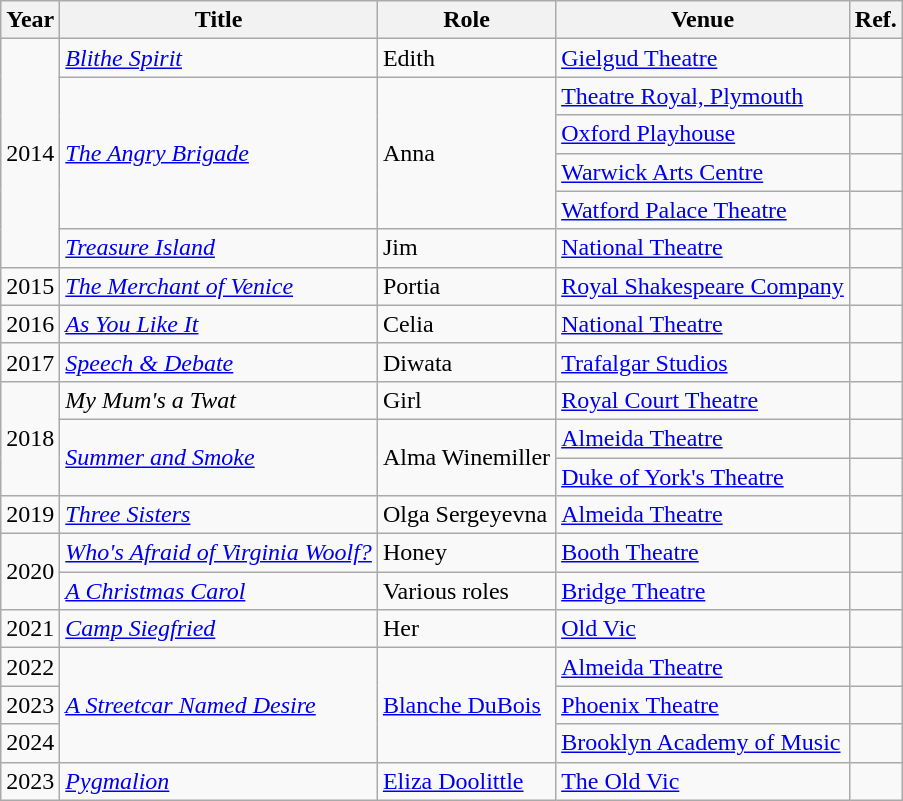<table class="wikitable sortable">
<tr>
<th>Year</th>
<th>Title</th>
<th>Role</th>
<th>Venue</th>
<th class=unsortable>Ref.</th>
</tr>
<tr>
<td rowspan="6">2014</td>
<td><em><a href='#'>Blithe Spirit</a></em></td>
<td>Edith</td>
<td><a href='#'>Gielgud Theatre</a></td>
<td></td>
</tr>
<tr>
<td rowspan="4"><em><a href='#'>The Angry Brigade</a></em></td>
<td rowspan="4">Anna</td>
<td><a href='#'>Theatre Royal, Plymouth</a></td>
<td></td>
</tr>
<tr>
<td><a href='#'>Oxford Playhouse</a></td>
<td></td>
</tr>
<tr>
<td><a href='#'>Warwick Arts Centre</a></td>
<td></td>
</tr>
<tr>
<td><a href='#'>Watford Palace Theatre</a></td>
<td></td>
</tr>
<tr>
<td><em><a href='#'>Treasure Island</a></em></td>
<td>Jim</td>
<td><a href='#'>National Theatre</a></td>
<td></td>
</tr>
<tr>
<td>2015</td>
<td><em><a href='#'>The Merchant of Venice</a></em></td>
<td>Portia</td>
<td><a href='#'>Royal Shakespeare Company</a></td>
<td></td>
</tr>
<tr>
<td>2016</td>
<td><em><a href='#'>As You Like It</a></em></td>
<td>Celia</td>
<td><a href='#'>National Theatre</a></td>
<td></td>
</tr>
<tr>
<td>2017</td>
<td><em><a href='#'> Speech & Debate</a></em></td>
<td>Diwata</td>
<td><a href='#'>Trafalgar Studios</a></td>
<td></td>
</tr>
<tr>
<td rowspan="3">2018</td>
<td><em>My Mum's a Twat</em></td>
<td>Girl</td>
<td><a href='#'>Royal Court Theatre</a></td>
<td></td>
</tr>
<tr>
<td rowspan="2"><em><a href='#'>Summer and Smoke</a></em></td>
<td rowspan="2">Alma Winemiller</td>
<td><a href='#'>Almeida Theatre</a></td>
<td></td>
</tr>
<tr>
<td><a href='#'>Duke of York's Theatre</a></td>
<td></td>
</tr>
<tr>
<td>2019</td>
<td><em><a href='#'>Three Sisters</a></em></td>
<td>Olga Sergeyevna</td>
<td><a href='#'>Almeida Theatre</a></td>
<td></td>
</tr>
<tr>
<td rowspan="2">2020</td>
<td><em><a href='#'>Who's Afraid of Virginia Woolf?</a></em></td>
<td>Honey</td>
<td><a href='#'>Booth Theatre</a></td>
<td></td>
</tr>
<tr>
<td><em><a href='#'>A Christmas Carol</a></em></td>
<td>Various roles</td>
<td><a href='#'>Bridge Theatre</a></td>
<td></td>
</tr>
<tr>
<td>2021</td>
<td><em><a href='#'>Camp Siegfried</a></em></td>
<td>Her</td>
<td><a href='#'>Old Vic</a></td>
<td></td>
</tr>
<tr>
<td>2022</td>
<td rowspan="3"><em><a href='#'>A Streetcar Named Desire</a></em></td>
<td rowspan="3"><a href='#'>Blanche DuBois</a></td>
<td><a href='#'>Almeida Theatre</a></td>
<td></td>
</tr>
<tr>
<td>2023</td>
<td><a href='#'>Phoenix Theatre</a></td>
<td></td>
</tr>
<tr>
<td>2024</td>
<td><a href='#'>Brooklyn Academy of Music</a></td>
<td></td>
</tr>
<tr>
<td>2023</td>
<td><em><a href='#'>Pygmalion</a></em></td>
<td><a href='#'>Eliza Doolittle</a></td>
<td><a href='#'>The Old Vic</a></td>
<td></td>
</tr>
</table>
